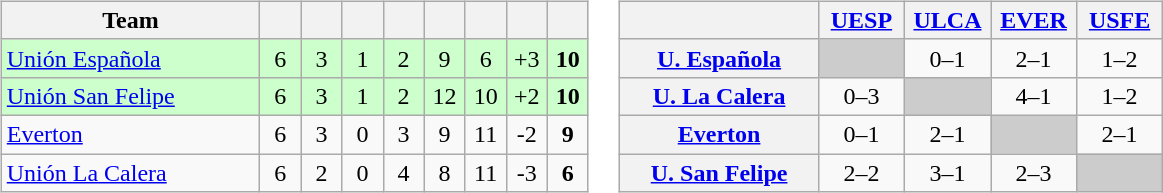<table>
<tr>
<td><br><table class="wikitable" style="text-align: center;">
<tr>
<th width=165>Team</th>
<th width=20></th>
<th width=20></th>
<th width=20></th>
<th width=20></th>
<th width=20></th>
<th width=20></th>
<th width=20></th>
<th width=20></th>
</tr>
<tr align=center bgcolor=CCFFCC>
<td align=left><a href='#'>Unión Española</a></td>
<td>6</td>
<td>3</td>
<td>1</td>
<td>2</td>
<td>9</td>
<td>6</td>
<td>+3</td>
<td><strong>10</strong></td>
</tr>
<tr align=center bgcolor=CCFFCC>
<td align=left><a href='#'>Unión San Felipe</a></td>
<td>6</td>
<td>3</td>
<td>1</td>
<td>2</td>
<td>12</td>
<td>10</td>
<td>+2</td>
<td><strong>10</strong></td>
</tr>
<tr align=center>
<td align=left><a href='#'>Everton</a></td>
<td>6</td>
<td>3</td>
<td>0</td>
<td>3</td>
<td>9</td>
<td>11</td>
<td>-2</td>
<td><strong>9</strong></td>
</tr>
<tr align=center>
<td align=left><a href='#'>Unión La Calera</a></td>
<td>6</td>
<td>2</td>
<td>0</td>
<td>4</td>
<td>8</td>
<td>11</td>
<td>-3</td>
<td><strong>6</strong></td>
</tr>
</table>
</td>
<td><br><table class="wikitable" style="text-align:center">
<tr>
<th width="125"> </th>
<th width="50"><a href='#'>UESP</a></th>
<th width="50"><a href='#'>ULCA</a></th>
<th width="50"><a href='#'>EVER</a></th>
<th width="50"><a href='#'>USFE</a></th>
</tr>
<tr>
<th><a href='#'>U. Española</a></th>
<td bgcolor="#CCCCCC"></td>
<td>0–1</td>
<td>2–1</td>
<td>1–2</td>
</tr>
<tr>
<th><a href='#'>U. La Calera</a></th>
<td>0–3</td>
<td bgcolor="#CCCCCC"></td>
<td>4–1</td>
<td>1–2</td>
</tr>
<tr>
<th><a href='#'>Everton</a></th>
<td>0–1</td>
<td>2–1</td>
<td bgcolor="#CCCCCC"></td>
<td>2–1</td>
</tr>
<tr>
<th><a href='#'>U. San Felipe</a></th>
<td>2–2</td>
<td>3–1</td>
<td>2–3</td>
<td bgcolor="#CCCCCC"></td>
</tr>
</table>
</td>
</tr>
</table>
